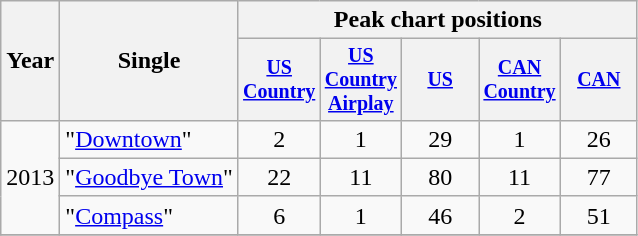<table class="wikitable" style="text-align:center;">
<tr>
<th rowspan="2">Year</th>
<th rowspan="2">Single</th>
<th colspan="5">Peak chart positions</th>
</tr>
<tr style="font-size:smaller;">
<th width="45"><a href='#'>US Country</a></th>
<th width="45"><a href='#'>US Country Airplay</a></th>
<th width="45"><a href='#'>US</a></th>
<th width="45"><a href='#'>CAN Country</a><br></th>
<th width="45"><a href='#'>CAN</a></th>
</tr>
<tr>
<td rowspan="3">2013</td>
<td align="left">"<a href='#'>Downtown</a>"</td>
<td>2</td>
<td>1</td>
<td>29</td>
<td>1</td>
<td>26</td>
</tr>
<tr>
<td align="left">"<a href='#'>Goodbye Town</a>"</td>
<td>22</td>
<td>11</td>
<td>80</td>
<td>11</td>
<td>77</td>
</tr>
<tr>
<td align="left">"<a href='#'>Compass</a>"</td>
<td>6</td>
<td>1</td>
<td>46</td>
<td>2</td>
<td>51</td>
</tr>
<tr>
</tr>
</table>
